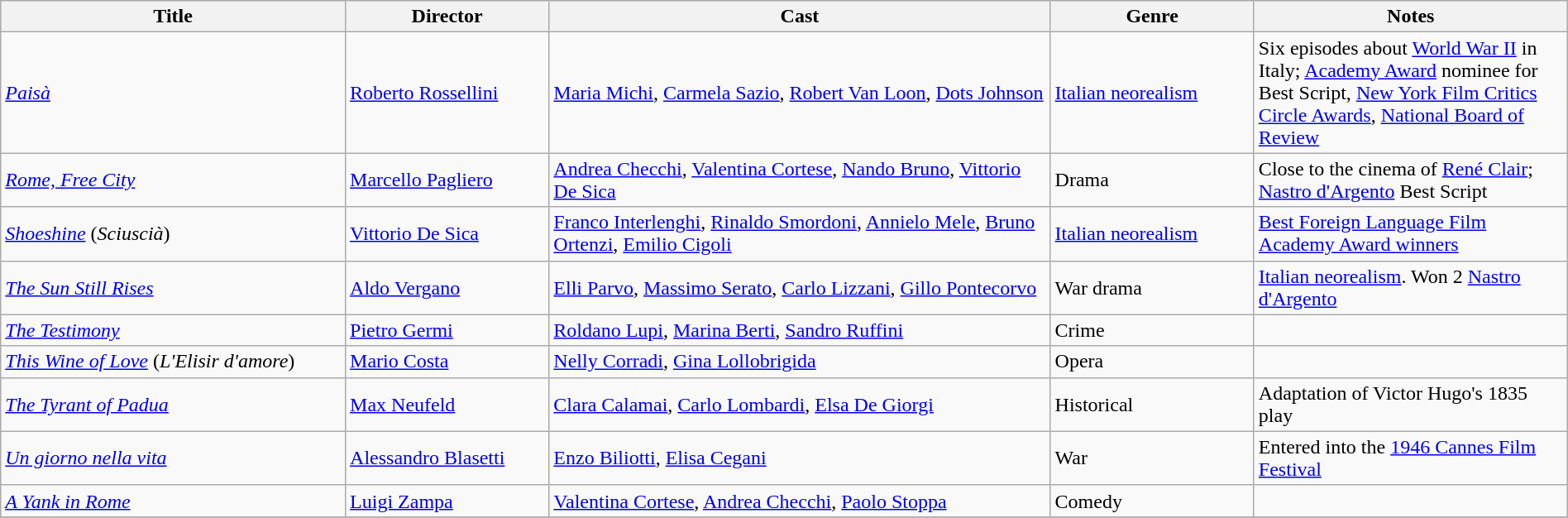<table class="wikitable" style="width:100%;">
<tr>
<th style="width:22%;">Title</th>
<th style="width:13%;">Director</th>
<th style="width:32%;">Cast</th>
<th style="width:13%;">Genre</th>
<th style="width:20%;">Notes</th>
</tr>
<tr>
<td><em><a href='#'>Paisà</a></em></td>
<td><a href='#'>Roberto Rossellini</a></td>
<td><a href='#'>Maria Michi</a>, <a href='#'>Carmela Sazio</a>, <a href='#'>Robert Van Loon</a>, <a href='#'>Dots Johnson</a></td>
<td><a href='#'>Italian neorealism</a></td>
<td>Six episodes about <a href='#'>World War II</a> in Italy; <a href='#'>Academy Award</a> nominee for Best Script, <a href='#'>New York Film Critics Circle Awards</a>, <a href='#'>National Board of Review</a></td>
</tr>
<tr>
<td><em><a href='#'>Rome, Free City</a></em></td>
<td><a href='#'>Marcello Pagliero</a></td>
<td><a href='#'>Andrea Checchi</a>, <a href='#'>Valentina Cortese</a>, <a href='#'>Nando Bruno</a>, <a href='#'>Vittorio De Sica</a></td>
<td>Drama</td>
<td> Close to the cinema of <a href='#'>René Clair</a>; <a href='#'>Nastro d'Argento</a> Best Script</td>
</tr>
<tr>
<td><em><a href='#'>Shoeshine</a></em> (<em>Sciuscià</em>)</td>
<td><a href='#'>Vittorio De Sica</a></td>
<td><a href='#'>Franco Interlenghi</a>, <a href='#'>Rinaldo Smordoni</a>, <a href='#'>Annielo Mele</a>, <a href='#'>Bruno Ortenzi</a>, <a href='#'>Emilio Cigoli</a></td>
<td><a href='#'>Italian neorealism</a></td>
<td><a href='#'>Best Foreign Language Film Academy Award winners</a></td>
</tr>
<tr>
<td><em><a href='#'>The Sun Still Rises</a></em></td>
<td><a href='#'>Aldo Vergano</a></td>
<td><a href='#'>Elli Parvo</a>, <a href='#'>Massimo Serato</a>, <a href='#'>Carlo Lizzani</a>, <a href='#'>Gillo Pontecorvo</a></td>
<td>War drama</td>
<td><a href='#'>Italian neorealism</a>. Won 2 <a href='#'>Nastro d'Argento</a></td>
</tr>
<tr>
<td><em><a href='#'>The Testimony</a></em></td>
<td><a href='#'>Pietro Germi</a></td>
<td><a href='#'>Roldano Lupi</a>, <a href='#'>Marina Berti</a>, <a href='#'>Sandro Ruffini</a></td>
<td>Crime</td>
<td></td>
</tr>
<tr>
<td><em><a href='#'>This Wine of Love</a></em> (<em>L'Elisir d'amore</em>)</td>
<td><a href='#'>Mario Costa</a></td>
<td><a href='#'>Nelly Corradi</a>, <a href='#'>Gina Lollobrigida</a></td>
<td>Opera</td>
<td></td>
</tr>
<tr>
<td><em><a href='#'>The Tyrant of Padua</a></em></td>
<td><a href='#'>Max Neufeld</a></td>
<td><a href='#'>Clara Calamai</a>, <a href='#'>Carlo Lombardi</a>, <a href='#'>Elsa De Giorgi</a></td>
<td>Historical</td>
<td>Adaptation of Victor Hugo's 1835 play</td>
</tr>
<tr>
<td><em><a href='#'>Un giorno nella vita</a></em></td>
<td><a href='#'>Alessandro Blasetti</a></td>
<td><a href='#'>Enzo Biliotti</a>, <a href='#'>Elisa Cegani</a></td>
<td>War</td>
<td>Entered into the <a href='#'>1946 Cannes Film Festival</a></td>
</tr>
<tr>
<td><em><a href='#'>A Yank in Rome</a></em></td>
<td><a href='#'>Luigi Zampa</a></td>
<td><a href='#'>Valentina Cortese</a>, <a href='#'>Andrea Checchi</a>, <a href='#'>Paolo Stoppa</a></td>
<td>Comedy</td>
<td></td>
</tr>
<tr>
</tr>
</table>
